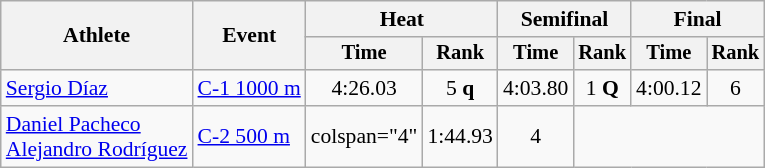<table class=wikitable style=font-size:90%;text-align:center>
<tr>
<th rowspan=2>Athlete</th>
<th rowspan=2>Event</th>
<th colspan=2>Heat</th>
<th colspan=2>Semifinal</th>
<th colspan=2>Final</th>
</tr>
<tr style=font-size:95%>
<th>Time</th>
<th>Rank</th>
<th>Time</th>
<th>Rank</th>
<th>Time</th>
<th>Rank</th>
</tr>
<tr>
<td align=left><a href='#'>Sergio Díaz</a></td>
<td align=left><a href='#'>C-1 1000 m</a></td>
<td>4:26.03</td>
<td>5 <strong>q</strong></td>
<td>4:03.80</td>
<td>1 <strong>Q</strong></td>
<td>4:00.12</td>
<td>6</td>
</tr>
<tr>
<td align=left><a href='#'>Daniel Pacheco</a><br><a href='#'>Alejandro Rodríguez</a></td>
<td align=left><a href='#'>C-2 500 m</a></td>
<td>colspan="4" </td>
<td>1:44.93</td>
<td>4</td>
</tr>
</table>
